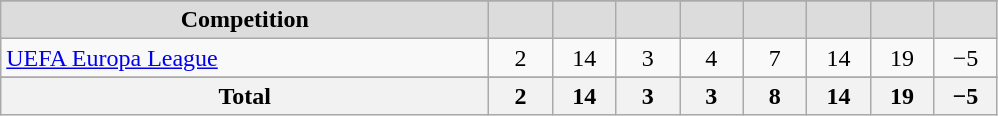<table class="wikitable" style="text-align: center;">
<tr>
</tr>
<tr>
</tr>
<tr>
<th width="318" style="background:#DCDCDC">Competition</th>
<th width="35" style="background:#DCDCDC"></th>
<th width="35" style="background:#DCDCDC"></th>
<th width="35" style="background:#DCDCDC"></th>
<th width="35" style="background:#DCDCDC"></th>
<th width="35" style="background:#DCDCDC"></th>
<th width="35" style="background:#DCDCDC"></th>
<th width="35" style="background:#DCDCDC"></th>
<th width="35" style="background:#DCDCDC"></th>
</tr>
<tr>
<td align=left><a href='#'>UEFA Europa League</a></td>
<td>2</td>
<td>14</td>
<td>3</td>
<td>4</td>
<td>7</td>
<td>14</td>
<td>19</td>
<td>−5</td>
</tr>
<tr>
</tr>
<tr class="sortbottom">
<th>Total</th>
<th>2</th>
<th>14</th>
<th>3</th>
<th>3</th>
<th>8</th>
<th>14</th>
<th>19</th>
<th>−5</th>
</tr>
</table>
